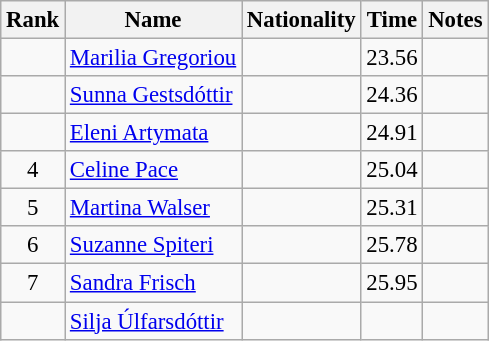<table class="wikitable sortable" style="text-align:center; font-size:95%">
<tr>
<th>Rank</th>
<th>Name</th>
<th>Nationality</th>
<th>Time</th>
<th>Notes</th>
</tr>
<tr>
<td></td>
<td align=left><a href='#'>Marilia Gregoriou</a></td>
<td align=left></td>
<td>23.56</td>
<td></td>
</tr>
<tr>
<td></td>
<td align=left><a href='#'>Sunna Gestsdóttir</a></td>
<td align=left></td>
<td>24.36</td>
<td></td>
</tr>
<tr>
<td></td>
<td align=left><a href='#'>Eleni Artymata</a></td>
<td align=left></td>
<td>24.91</td>
<td></td>
</tr>
<tr>
<td>4</td>
<td align=left><a href='#'>Celine Pace</a></td>
<td align=left></td>
<td>25.04</td>
<td></td>
</tr>
<tr>
<td>5</td>
<td align=left><a href='#'>Martina Walser</a></td>
<td align=left></td>
<td>25.31</td>
<td></td>
</tr>
<tr>
<td>6</td>
<td align=left><a href='#'>Suzanne Spiteri</a></td>
<td align=left></td>
<td>25.78</td>
<td></td>
</tr>
<tr>
<td>7</td>
<td align=left><a href='#'>Sandra Frisch</a></td>
<td align=left></td>
<td>25.95</td>
<td></td>
</tr>
<tr>
<td></td>
<td align=left><a href='#'>Silja Úlfarsdóttir</a></td>
<td align=left></td>
<td></td>
<td></td>
</tr>
</table>
